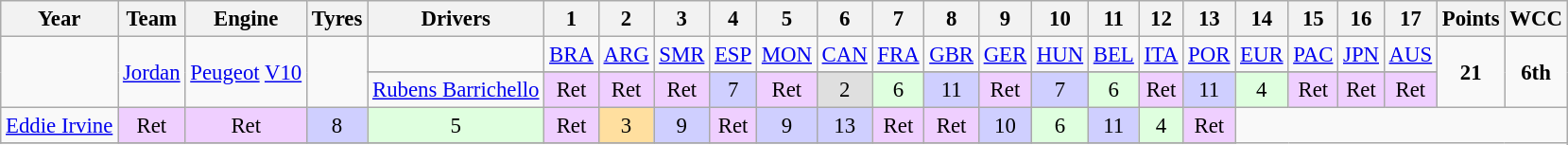<table class="wikitable" style="text-align:center; font-size:95%">
<tr>
<th>Year</th>
<th>Team</th>
<th>Engine</th>
<th>Tyres</th>
<th>Drivers</th>
<th>1</th>
<th>2</th>
<th>3</th>
<th>4</th>
<th>5</th>
<th>6</th>
<th>7</th>
<th>8</th>
<th>9</th>
<th>10</th>
<th>11</th>
<th>12</th>
<th>13</th>
<th>14</th>
<th>15</th>
<th>16</th>
<th>17</th>
<th>Points</th>
<th>WCC</th>
</tr>
<tr>
<td rowspan="3"></td>
<td rowspan="3"><a href='#'>Jordan</a></td>
<td rowspan="3"><a href='#'>Peugeot</a> <a href='#'>V10</a></td>
<td rowspan="3"></td>
<td></td>
<td><a href='#'>BRA</a></td>
<td><a href='#'>ARG</a></td>
<td><a href='#'>SMR</a></td>
<td><a href='#'>ESP</a></td>
<td><a href='#'>MON</a></td>
<td><a href='#'>CAN</a></td>
<td><a href='#'>FRA</a></td>
<td><a href='#'>GBR</a></td>
<td><a href='#'>GER</a></td>
<td><a href='#'>HUN</a></td>
<td><a href='#'>BEL</a></td>
<td><a href='#'>ITA</a></td>
<td><a href='#'>POR</a></td>
<td><a href='#'>EUR</a></td>
<td><a href='#'>PAC</a></td>
<td><a href='#'>JPN</a></td>
<td><a href='#'>AUS</a></td>
<td rowspan="3"><strong>21</strong></td>
<td rowspan="3"><strong>6th</strong></td>
</tr>
<tr>
</tr>
<tr>
<td align="left"><a href='#'>Rubens Barrichello</a></td>
<td style="background:#efcfff;">Ret</td>
<td style="background:#efcfff;">Ret</td>
<td style="background:#efcfff;">Ret</td>
<td style="background:#cfcfff;">7</td>
<td style="background:#efcfff;">Ret</td>
<td style="background:#dfdfdf;">2</td>
<td style="background:#dfffdf;">6</td>
<td style="background:#cfcfff;">11</td>
<td style="background:#efcfff;">Ret</td>
<td style="background:#cfcfff;">7</td>
<td style="background:#dfffdf;">6</td>
<td style="background:#efcfff;">Ret</td>
<td style="background:#cfcfff;">11</td>
<td style="background:#dfffdf;">4</td>
<td style="background:#efcfff;">Ret</td>
<td style="background:#efcfff;">Ret</td>
<td style="background:#efcfff;">Ret</td>
</tr>
<tr>
<td align="left"><a href='#'>Eddie Irvine</a></td>
<td style="background:#efcfff;">Ret</td>
<td style="background:#efcfff;">Ret</td>
<td style="background:#cfcfff;">8</td>
<td style="background:#dfffdf;">5</td>
<td style="background:#efcfff;">Ret</td>
<td style="background:#ffdf9f;">3</td>
<td style="background:#cfcfff;">9</td>
<td style="background:#efcfff;">Ret</td>
<td style="background:#cfcfff;">9</td>
<td style="background:#cfcfff;">13</td>
<td style="background:#efcfff;">Ret</td>
<td style="background:#efcfff;">Ret</td>
<td style="background:#cfcfff;">10</td>
<td style="background:#dfffdf;">6</td>
<td style="background:#cfcfff;">11</td>
<td style="background:#dfffdf;">4</td>
<td style="background:#efcfff;">Ret</td>
</tr>
<tr>
</tr>
</table>
